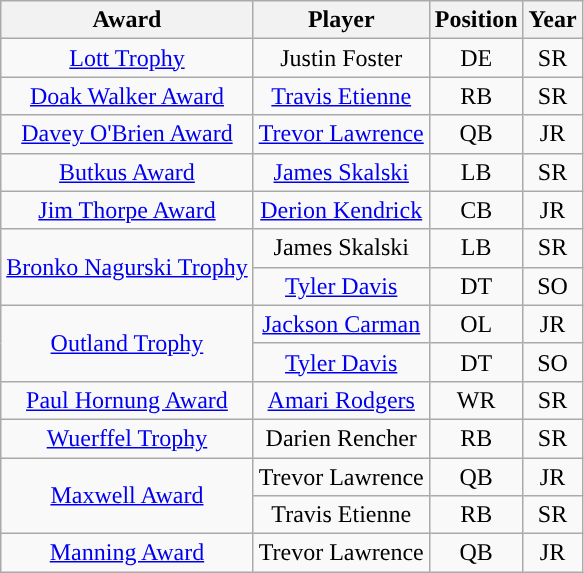<table class="wikitable" style="text-align:center;">
<tr>
<th>Award</th>
<th>Player</th>
<th>Position</th>
<th>Year</th>
</tr>
<tr>
<td><a href='#'>Lott Trophy</a></td>
<td>Justin Foster</td>
<td>DE</td>
<td>SR</td>
</tr>
<tr>
<td><a href='#'>Doak Walker Award</a></td>
<td><a href='#'>Travis Etienne</a></td>
<td>RB</td>
<td>SR</td>
</tr>
<tr>
<td><a href='#'>Davey O'Brien Award</a></td>
<td><a href='#'>Trevor Lawrence</a></td>
<td>QB</td>
<td>JR</td>
</tr>
<tr>
<td><a href='#'>Butkus Award</a></td>
<td><a href='#'>James Skalski</a></td>
<td>LB</td>
<td>SR</td>
</tr>
<tr>
<td><a href='#'>Jim Thorpe Award</a></td>
<td><a href='#'>Derion Kendrick</a></td>
<td>CB</td>
<td>JR</td>
</tr>
<tr>
<td rowspan=2><a href='#'>Bronko Nagurski Trophy</a></td>
<td>James Skalski</td>
<td>LB</td>
<td>SR</td>
</tr>
<tr>
<td><a href='#'>Tyler Davis</a></td>
<td>DT</td>
<td>SO</td>
</tr>
<tr>
<td rowspan=2><a href='#'>Outland Trophy</a></td>
<td><a href='#'>Jackson Carman</a></td>
<td>OL</td>
<td>JR</td>
</tr>
<tr>
<td><a href='#'>Tyler Davis</a></td>
<td>DT</td>
<td>SO</td>
</tr>
<tr>
<td><a href='#'>Paul Hornung Award</a></td>
<td><a href='#'>Amari Rodgers</a></td>
<td>WR</td>
<td>SR</td>
</tr>
<tr>
<td><a href='#'>Wuerffel Trophy</a></td>
<td>Darien Rencher</td>
<td>RB</td>
<td>SR</td>
</tr>
<tr>
<td rowspan=2><a href='#'>Maxwell Award</a></td>
<td>Trevor Lawrence</td>
<td>QB</td>
<td>JR</td>
</tr>
<tr>
<td>Travis Etienne</td>
<td>RB</td>
<td>SR</td>
</tr>
<tr>
<td><a href='#'>Manning Award</a></td>
<td>Trevor Lawrence</td>
<td>QB</td>
<td>JR</td>
</tr>
</table>
